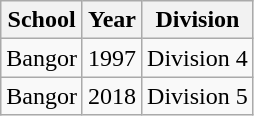<table class="wikitable">
<tr>
<th>School</th>
<th>Year</th>
<th>Division</th>
</tr>
<tr>
<td>Bangor</td>
<td>1997</td>
<td>Division 4</td>
</tr>
<tr>
<td>Bangor</td>
<td>2018</td>
<td>Division 5</td>
</tr>
</table>
